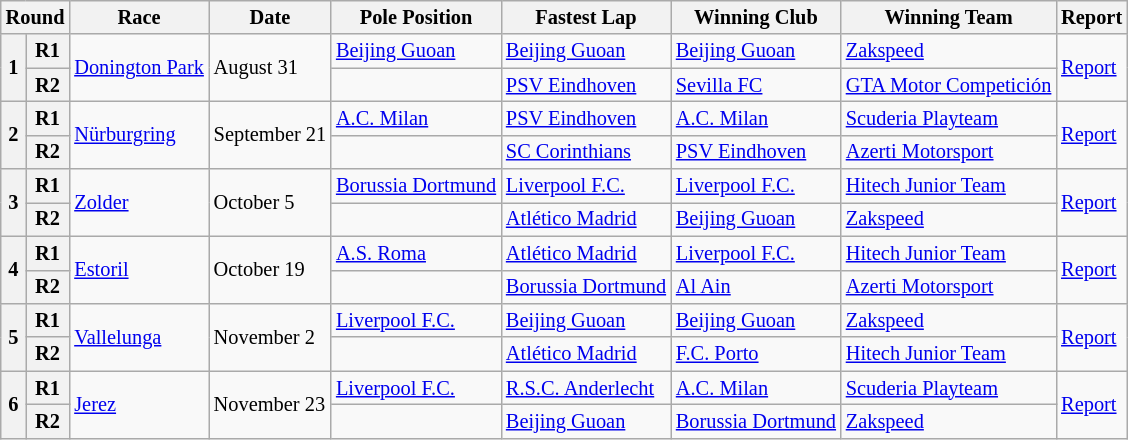<table class="wikitable" style="font-size: 85%;">
<tr>
<th colspan=2>Round</th>
<th>Race</th>
<th>Date</th>
<th>Pole Position</th>
<th>Fastest Lap</th>
<th>Winning Club</th>
<th>Winning Team</th>
<th>Report</th>
</tr>
<tr>
<th rowspan=2>1</th>
<th>R1</th>
<td rowspan=2> <a href='#'>Donington Park</a></td>
<td rowspan=2>August 31</td>
<td> <a href='#'>Beijing Guoan</a></td>
<td> <a href='#'>Beijing Guoan</a></td>
<td> <a href='#'>Beijing Guoan</a></td>
<td> <a href='#'>Zakspeed</a></td>
<td rowspan=2><a href='#'>Report</a></td>
</tr>
<tr>
<th>R2</th>
<td></td>
<td> <a href='#'>PSV Eindhoven</a></td>
<td> <a href='#'>Sevilla FC</a></td>
<td> <a href='#'>GTA Motor Competición</a></td>
</tr>
<tr>
<th rowspan=2>2</th>
<th>R1</th>
<td rowspan=2> <a href='#'>Nürburgring</a></td>
<td rowspan=2>September 21</td>
<td> <a href='#'>A.C. Milan</a></td>
<td> <a href='#'>PSV Eindhoven</a></td>
<td> <a href='#'>A.C. Milan</a></td>
<td> <a href='#'>Scuderia Playteam</a></td>
<td rowspan=2><a href='#'>Report</a></td>
</tr>
<tr>
<th>R2</th>
<td></td>
<td> <a href='#'>SC Corinthians</a></td>
<td> <a href='#'>PSV Eindhoven</a></td>
<td> <a href='#'>Azerti Motorsport</a></td>
</tr>
<tr>
<th rowspan=2>3</th>
<th>R1</th>
<td rowspan=2> <a href='#'>Zolder</a></td>
<td rowspan=2>October 5</td>
<td> <a href='#'>Borussia Dortmund</a></td>
<td> <a href='#'>Liverpool F.C.</a></td>
<td> <a href='#'>Liverpool F.C.</a></td>
<td> <a href='#'>Hitech Junior Team</a></td>
<td rowspan=2><a href='#'>Report</a></td>
</tr>
<tr>
<th>R2</th>
<td></td>
<td> <a href='#'>Atlético Madrid</a></td>
<td> <a href='#'>Beijing Guoan</a></td>
<td> <a href='#'>Zakspeed</a></td>
</tr>
<tr>
<th rowspan=2>4</th>
<th>R1</th>
<td rowspan=2> <a href='#'>Estoril</a></td>
<td rowspan=2>October 19</td>
<td> <a href='#'>A.S. Roma</a></td>
<td> <a href='#'>Atlético Madrid</a></td>
<td> <a href='#'>Liverpool F.C.</a></td>
<td> <a href='#'>Hitech Junior Team</a></td>
<td rowspan=2><a href='#'>Report</a></td>
</tr>
<tr>
<th>R2</th>
<td></td>
<td> <a href='#'>Borussia Dortmund</a></td>
<td> <a href='#'>Al Ain</a></td>
<td> <a href='#'>Azerti Motorsport</a></td>
</tr>
<tr>
<th rowspan=2>5</th>
<th>R1</th>
<td rowspan=2> <a href='#'>Vallelunga</a></td>
<td rowspan=2>November 2</td>
<td> <a href='#'>Liverpool F.C.</a></td>
<td> <a href='#'>Beijing Guoan</a></td>
<td> <a href='#'>Beijing Guoan</a></td>
<td> <a href='#'>Zakspeed</a></td>
<td rowspan=2><a href='#'>Report</a></td>
</tr>
<tr>
<th>R2</th>
<td></td>
<td> <a href='#'>Atlético Madrid</a></td>
<td> <a href='#'>F.C. Porto</a></td>
<td> <a href='#'>Hitech Junior Team</a></td>
</tr>
<tr>
<th rowspan=2>6</th>
<th>R1</th>
<td rowspan=2> <a href='#'>Jerez</a></td>
<td rowspan=2>November 23</td>
<td> <a href='#'>Liverpool F.C.</a></td>
<td> <a href='#'>R.S.C. Anderlecht</a></td>
<td> <a href='#'>A.C. Milan</a></td>
<td> <a href='#'>Scuderia Playteam</a></td>
<td rowspan=2><a href='#'>Report</a></td>
</tr>
<tr>
<th>R2</th>
<td></td>
<td> <a href='#'>Beijing Guoan</a></td>
<td> <a href='#'>Borussia Dortmund</a></td>
<td> <a href='#'>Zakspeed</a></td>
</tr>
</table>
